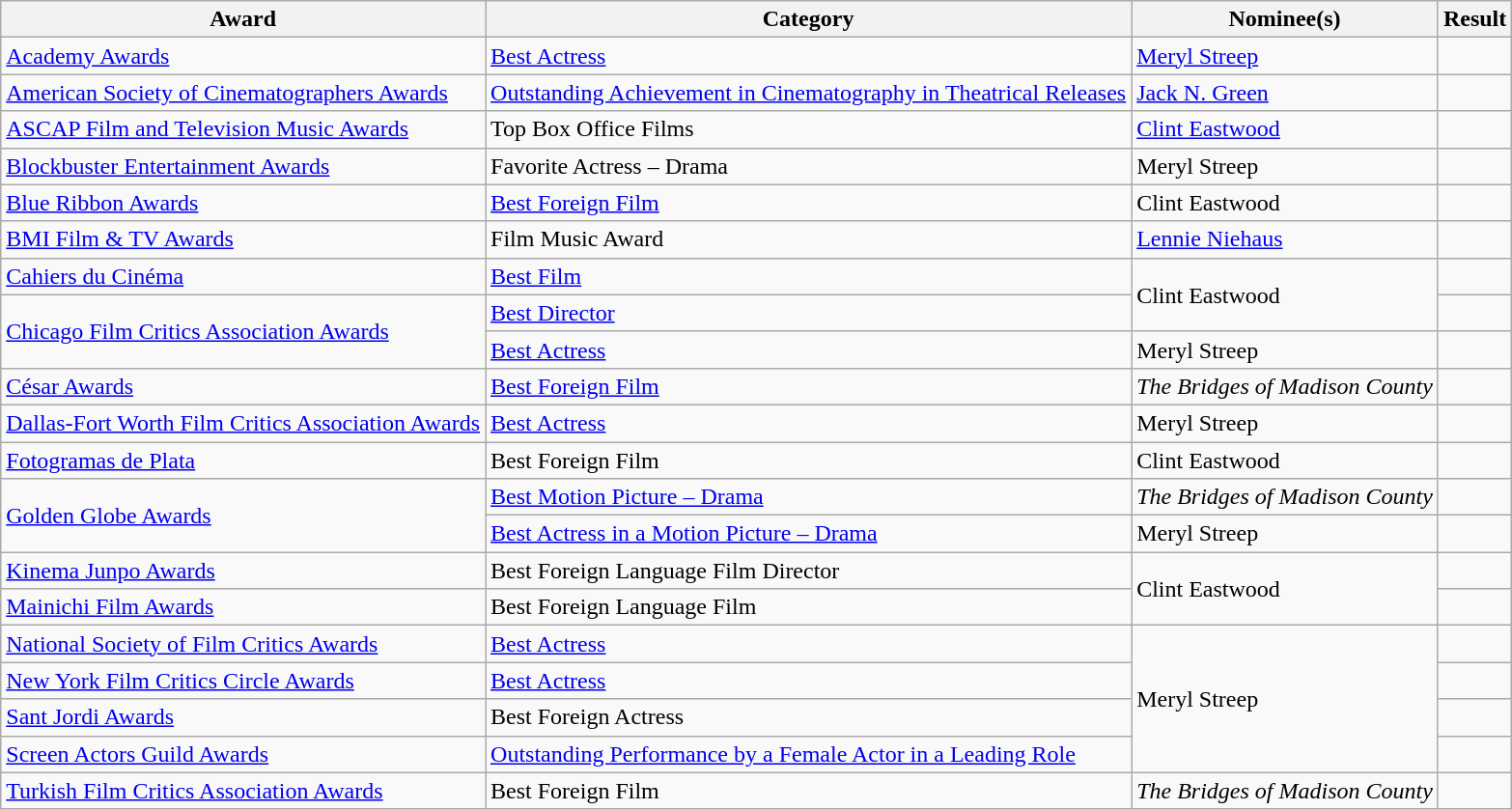<table class="wikitable sortable plainrowheaders">
<tr>
<th scope="col">Award</th>
<th scope="col">Category</th>
<th scope="col">Nominee(s)</th>
<th scope="col">Result</th>
</tr>
<tr>
<td><a href='#'>Academy Awards</a></td>
<td><a href='#'>Best Actress</a></td>
<td><a href='#'>Meryl Streep</a></td>
<td></td>
</tr>
<tr>
<td><a href='#'>American Society of Cinematographers Awards</a></td>
<td><a href='#'>Outstanding Achievement in Cinematography in Theatrical Releases</a></td>
<td><a href='#'>Jack N. Green</a></td>
<td></td>
</tr>
<tr>
<td><a href='#'>ASCAP Film and Television Music Awards</a></td>
<td>Top Box Office Films</td>
<td><a href='#'>Clint Eastwood</a></td>
<td></td>
</tr>
<tr>
<td><a href='#'>Blockbuster Entertainment Awards</a></td>
<td>Favorite Actress – Drama</td>
<td>Meryl Streep</td>
<td></td>
</tr>
<tr>
<td><a href='#'>Blue Ribbon Awards</a></td>
<td><a href='#'>Best Foreign Film</a></td>
<td>Clint Eastwood</td>
<td></td>
</tr>
<tr>
<td><a href='#'>BMI Film & TV Awards</a></td>
<td>Film Music Award</td>
<td><a href='#'>Lennie Niehaus</a></td>
<td></td>
</tr>
<tr>
<td><a href='#'>Cahiers du Cinéma</a></td>
<td><a href='#'>Best Film</a></td>
<td rowspan="2">Clint Eastwood</td>
<td></td>
</tr>
<tr>
<td rowspan="2"><a href='#'>Chicago Film Critics Association Awards</a></td>
<td><a href='#'>Best Director</a></td>
<td></td>
</tr>
<tr>
<td><a href='#'>Best Actress</a></td>
<td>Meryl Streep</td>
<td></td>
</tr>
<tr>
<td><a href='#'>César Awards</a></td>
<td><a href='#'>Best Foreign Film</a></td>
<td><em>The Bridges of Madison County</em></td>
<td></td>
</tr>
<tr>
<td><a href='#'>Dallas-Fort Worth Film Critics Association Awards</a></td>
<td><a href='#'>Best Actress</a></td>
<td>Meryl Streep</td>
<td></td>
</tr>
<tr>
<td><a href='#'>Fotogramas de Plata</a></td>
<td>Best Foreign Film</td>
<td>Clint Eastwood</td>
<td></td>
</tr>
<tr>
<td rowspan="2"><a href='#'>Golden Globe Awards</a></td>
<td><a href='#'>Best Motion Picture – Drama</a></td>
<td><em>The Bridges of Madison County</em></td>
<td></td>
</tr>
<tr>
<td><a href='#'>Best Actress in a Motion Picture – Drama</a></td>
<td>Meryl Streep</td>
<td></td>
</tr>
<tr>
<td><a href='#'>Kinema Junpo Awards</a></td>
<td>Best Foreign Language Film Director</td>
<td rowspan="2">Clint Eastwood</td>
<td></td>
</tr>
<tr>
<td><a href='#'>Mainichi Film Awards</a></td>
<td>Best Foreign Language Film</td>
<td></td>
</tr>
<tr>
<td><a href='#'>National Society of Film Critics Awards</a></td>
<td><a href='#'>Best Actress</a></td>
<td rowspan="4">Meryl Streep</td>
<td></td>
</tr>
<tr>
<td><a href='#'>New York Film Critics Circle Awards</a></td>
<td><a href='#'>Best Actress</a></td>
<td></td>
</tr>
<tr>
<td><a href='#'>Sant Jordi Awards</a></td>
<td>Best Foreign Actress</td>
<td></td>
</tr>
<tr>
<td><a href='#'>Screen Actors Guild Awards</a></td>
<td><a href='#'>Outstanding Performance by a Female Actor in a Leading Role</a></td>
<td></td>
</tr>
<tr>
<td><a href='#'>Turkish Film Critics Association Awards</a></td>
<td>Best Foreign Film</td>
<td><em>The Bridges of Madison County</em></td>
<td></td>
</tr>
</table>
